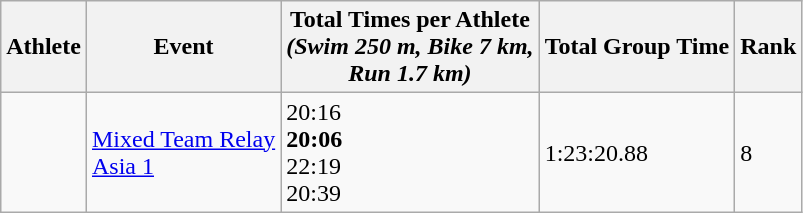<table class="wikitable" border="1">
<tr>
<th>Athlete</th>
<th>Event</th>
<th>Total Times per Athlete <br> <em>(Swim 250 m, Bike 7 km, <br> Run 1.7 km)</th>
<th>Total Group Time</th>
<th>Rank</th>
</tr>
<tr>
<td><br><strong></strong><br><br></td>
<td><a href='#'>Mixed Team Relay <br> Asia 1</a></td>
<td>20:16<br><strong>20:06</strong><br>22:19<br>20:39</td>
<td>1:23:20.88</td>
<td>8</td>
</tr>
</table>
